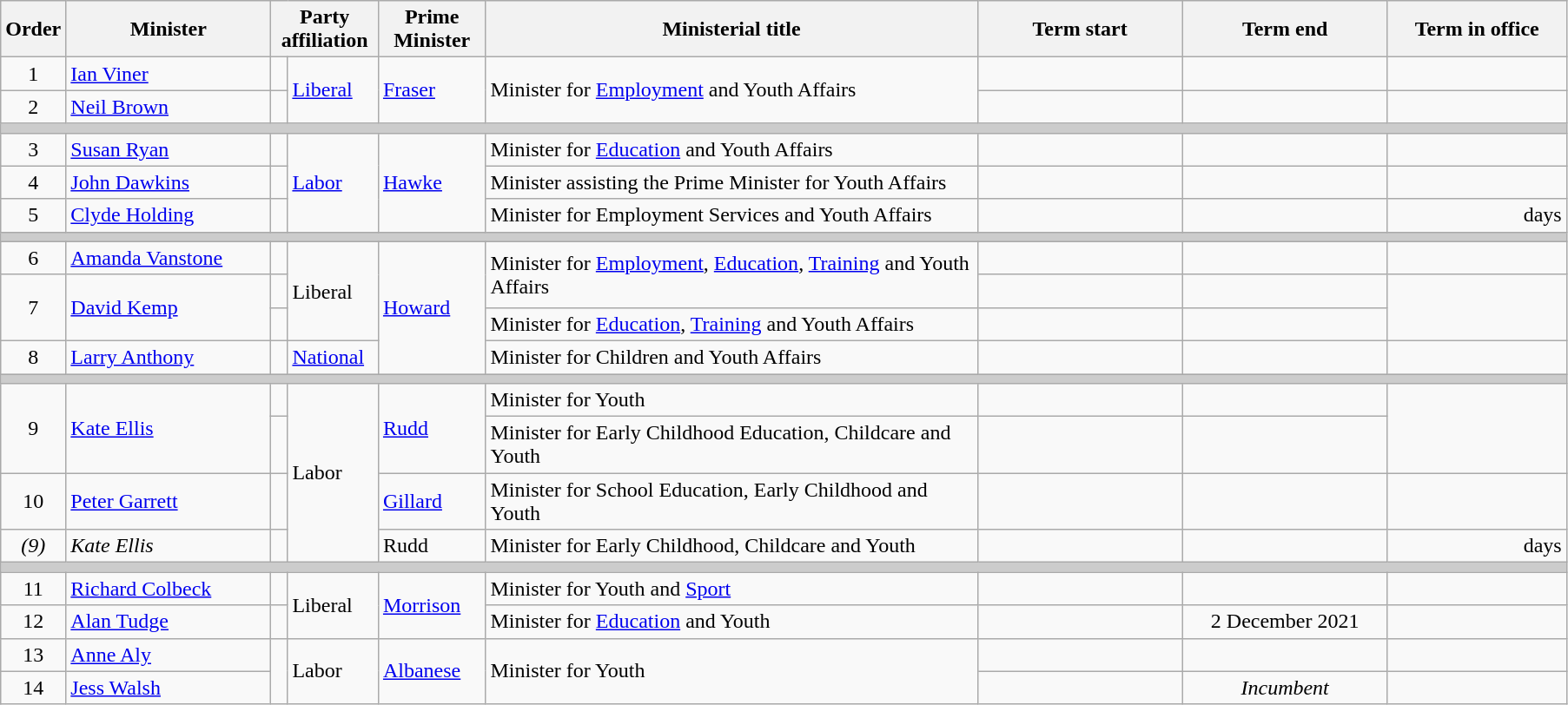<table class="wikitable">
<tr>
<th width=5 bgcolor="#CCCCCC">Order</th>
<th width=150 bgcolor="#CCCCCC">Minister</th>
<th width=75 colspan="2" bgcolor="#CCCCCC">Party affiliation</th>
<th width=75 bgcolor="#CCCCCC">Prime Minister</th>
<th width=370 bgcolor="#CCCCCC">Ministerial title</th>
<th width=150 bgcolor="#CCCCCC">Term start</th>
<th width=150 bgcolor="#CCCCCC">Term end</th>
<th width=130 bgcolor="#CCCCCC">Term in office</th>
</tr>
<tr>
<td align=center>1</td>
<td><a href='#'>Ian Viner</a></td>
<td> </td>
<td rowspan=2><a href='#'>Liberal</a></td>
<td rowspan ="2"><a href='#'>Fraser</a></td>
<td rowspan ="2">Minister for <a href='#'>Employment</a> and Youth Affairs</td>
<td align=center></td>
<td align=center></td>
<td align=right></td>
</tr>
<tr>
<td align=center>2</td>
<td><a href='#'>Neil Brown</a></td>
<td> </td>
<td align=center></td>
<td align=center></td>
<td align=right></td>
</tr>
<tr>
<th colspan=9 style="background: #cccccc;"></th>
</tr>
<tr>
<td align=center>3</td>
<td><a href='#'>Susan Ryan</a></td>
<td> </td>
<td rowspan=3><a href='#'>Labor</a></td>
<td rowspan ="3"><a href='#'>Hawke</a></td>
<td>Minister for <a href='#'>Education</a> and Youth Affairs</td>
<td align=center></td>
<td align=center></td>
<td align=right></td>
</tr>
<tr>
<td align=center>4</td>
<td><a href='#'>John Dawkins</a></td>
<td> </td>
<td>Minister assisting the Prime Minister for Youth Affairs</td>
<td align=center></td>
<td align=center></td>
<td align=right></td>
</tr>
<tr>
<td align=center>5</td>
<td><a href='#'>Clyde Holding</a></td>
<td> </td>
<td>Minister for Employment Services and Youth Affairs</td>
<td align=center></td>
<td align=center></td>
<td align=right> days</td>
</tr>
<tr>
<th colspan=9 style="background: #cccccc;"></th>
</tr>
<tr>
<td align=center>6</td>
<td><a href='#'>Amanda Vanstone</a></td>
<td> </td>
<td rowspan=3>Liberal</td>
<td rowspan=4><a href='#'>Howard</a></td>
<td rowspan=2>Minister for <a href='#'>Employment</a>, <a href='#'>Education</a>, <a href='#'>Training</a> and Youth Affairs</td>
<td align=center></td>
<td align=center></td>
<td align=right></td>
</tr>
<tr>
<td rowspan=2 align=center>7</td>
<td rowspan=2><a href='#'>David Kemp</a></td>
<td> </td>
<td align=center></td>
<td align=center></td>
<td rowspan=2 align=right><strong></strong></td>
</tr>
<tr>
<td> </td>
<td>Minister for <a href='#'>Education</a>, <a href='#'>Training</a> and Youth Affairs</td>
<td align=center></td>
<td align=center></td>
</tr>
<tr>
<td align=center>8</td>
<td><a href='#'>Larry Anthony</a></td>
<td> </td>
<td><a href='#'>National</a></td>
<td>Minister for Children and Youth Affairs</td>
<td align=center></td>
<td align=center></td>
<td align=right></td>
</tr>
<tr>
<th colspan=9 style="background: #cccccc;"></th>
</tr>
<tr>
<td rowspan=2 align=center>9</td>
<td rowspan=2><a href='#'>Kate Ellis</a></td>
<td> </td>
<td rowspan=4>Labor</td>
<td rowspan = "2"><a href='#'>Rudd</a></td>
<td>Minister for Youth</td>
<td align=center></td>
<td align=center></td>
<td rowspan=2 align=right></td>
</tr>
<tr>
<td> </td>
<td>Minister for Early Childhood Education, Childcare and Youth</td>
<td align=center></td>
<td align=center></td>
</tr>
<tr>
<td align=center>10</td>
<td><a href='#'>Peter Garrett</a></td>
<td> </td>
<td><a href='#'>Gillard</a></td>
<td>Minister for School Education, Early Childhood and Youth</td>
<td align=center></td>
<td align=center></td>
<td align=right></td>
</tr>
<tr>
<td align=center><em>(9)</em></td>
<td><em>Kate Ellis</em></td>
<td> </td>
<td>Rudd</td>
<td>Minister for Early Childhood, Childcare and Youth</td>
<td align=center></td>
<td align=center></td>
<td align=right> days</td>
</tr>
<tr>
<th colspan=9 style="background: #cccccc;"></th>
</tr>
<tr>
<td align=center>11</td>
<td><a href='#'>Richard Colbeck</a></td>
<td></td>
<td rowspan=2>Liberal</td>
<td rowspan=2><a href='#'>Morrison</a></td>
<td>Minister for Youth and <a href='#'>Sport</a></td>
<td align=center></td>
<td align=center></td>
<td align=right></td>
</tr>
<tr>
<td align=center>12</td>
<td><a href='#'>Alan Tudge</a></td>
<td></td>
<td>Minister for <a href='#'>Education</a> and Youth</td>
<td align=center></td>
<td align=center>2 December 2021</td>
<td align=right></td>
</tr>
<tr>
<td align=center>13</td>
<td><a href='#'>Anne Aly</a></td>
<td rowspan=2 ></td>
<td rowspan=2>Labor</td>
<td rowspan=2><a href='#'>Albanese</a></td>
<td rowspan=2>Minister for Youth</td>
<td align=center></td>
<td align=center></td>
<td align=right></td>
</tr>
<tr>
<td align=center>14</td>
<td><a href='#'>Jess Walsh</a></td>
<td align=center></td>
<td align=center><em>Incumbent</em></td>
<td align=right></td>
</tr>
</table>
